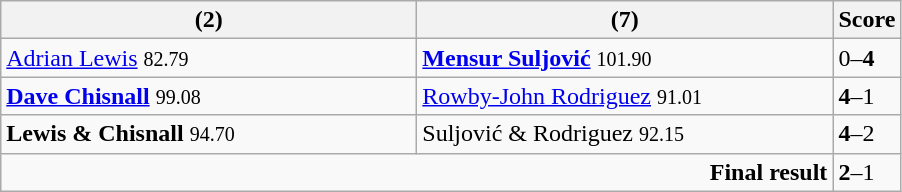<table class="wikitable">
<tr>
<th width=270><strong></strong> (2)</th>
<th width=270> (7)</th>
<th>Score</th>
</tr>
<tr>
<td><a href='#'>Adrian Lewis</a> <small><span>82.79</span></small></td>
<td><strong><a href='#'>Mensur Suljović</a></strong> <small><span>101.90</span></small></td>
<td>0–<strong>4</strong></td>
</tr>
<tr>
<td><strong><a href='#'>Dave Chisnall</a></strong> <small><span>99.08</span></small></td>
<td><a href='#'>Rowby-John Rodriguez</a> <small><span>91.01</span></small></td>
<td><strong>4</strong>–1</td>
</tr>
<tr>
<td><strong>Lewis & Chisnall</strong> <small><span>94.70</span></small></td>
<td>Suljović & Rodriguez <small><span>92.15</span></small></td>
<td><strong>4</strong>–2</td>
</tr>
<tr>
<td colspan="2" align="right"><strong>Final result</strong></td>
<td><strong>2</strong>–1</td>
</tr>
</table>
